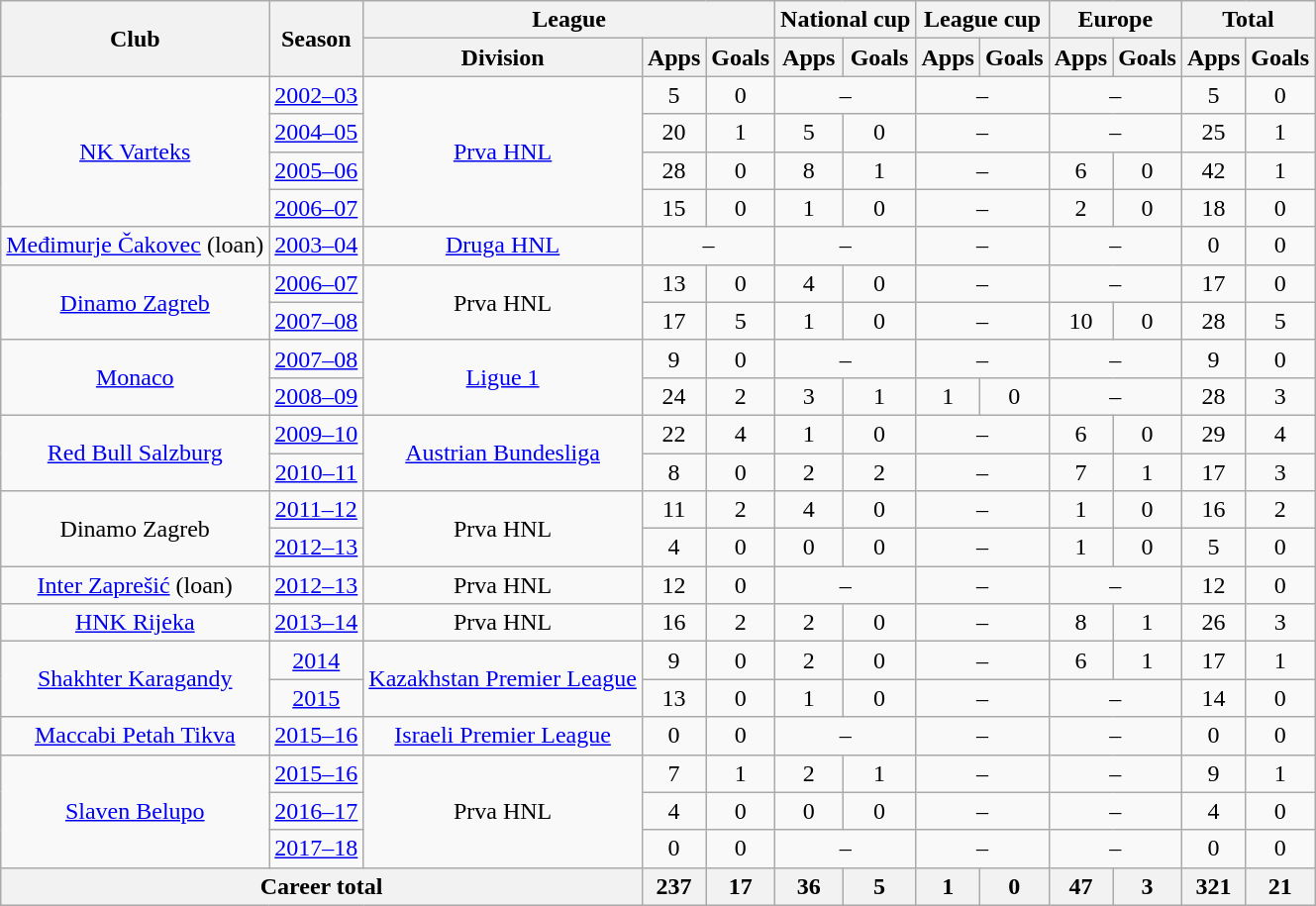<table class="wikitable" style="text-align:center">
<tr>
<th rowspan="2">Club</th>
<th rowspan="2">Season</th>
<th colspan="3">League</th>
<th colspan="2">National cup</th>
<th colspan="2">League cup</th>
<th colspan="2">Europe</th>
<th colspan="2">Total</th>
</tr>
<tr>
<th>Division</th>
<th>Apps</th>
<th>Goals</th>
<th>Apps</th>
<th>Goals</th>
<th>Apps</th>
<th>Goals</th>
<th>Apps</th>
<th>Goals</th>
<th>Apps</th>
<th>Goals</th>
</tr>
<tr>
<td rowspan="4"><a href='#'>NK Varteks</a></td>
<td><a href='#'>2002–03</a></td>
<td rowspan="4"><a href='#'>Prva HNL</a></td>
<td>5</td>
<td>0</td>
<td colspan="2">–</td>
<td colspan="2">–</td>
<td colspan="2">–</td>
<td>5</td>
<td>0</td>
</tr>
<tr>
<td><a href='#'>2004–05</a></td>
<td>20</td>
<td>1</td>
<td>5</td>
<td>0</td>
<td colspan="2">–</td>
<td colspan="2">–</td>
<td>25</td>
<td>1</td>
</tr>
<tr>
<td><a href='#'>2005–06</a></td>
<td>28</td>
<td>0</td>
<td>8</td>
<td>1</td>
<td colspan="2">–</td>
<td>6</td>
<td>0</td>
<td>42</td>
<td>1</td>
</tr>
<tr>
<td><a href='#'>2006–07</a></td>
<td>15</td>
<td>0</td>
<td>1</td>
<td>0</td>
<td colspan="2">–</td>
<td>2</td>
<td>0</td>
<td>18</td>
<td>0</td>
</tr>
<tr>
<td><a href='#'>Međimurje Čakovec</a> (loan)</td>
<td><a href='#'>2003–04</a></td>
<td><a href='#'>Druga HNL</a></td>
<td colspan="2">–</td>
<td colspan="2">–</td>
<td colspan="2">–</td>
<td colspan="2">–</td>
<td>0</td>
<td>0</td>
</tr>
<tr>
<td rowspan="2"><a href='#'>Dinamo Zagreb</a></td>
<td><a href='#'>2006–07</a></td>
<td rowspan="2">Prva HNL</td>
<td>13</td>
<td>0</td>
<td>4</td>
<td>0</td>
<td colspan="2">–</td>
<td colspan="2">–</td>
<td>17</td>
<td>0</td>
</tr>
<tr>
<td><a href='#'>2007–08</a></td>
<td>17</td>
<td>5</td>
<td>1</td>
<td>0</td>
<td colspan="2">–</td>
<td>10</td>
<td>0</td>
<td>28</td>
<td>5</td>
</tr>
<tr>
<td rowspan="2"><a href='#'>Monaco</a></td>
<td><a href='#'>2007–08</a></td>
<td rowspan="2"><a href='#'>Ligue 1</a></td>
<td>9</td>
<td>0</td>
<td colspan="2">–</td>
<td colspan="2">–</td>
<td colspan="2">–</td>
<td>9</td>
<td>0</td>
</tr>
<tr>
<td><a href='#'>2008–09</a></td>
<td>24</td>
<td>2</td>
<td>3</td>
<td>1</td>
<td>1</td>
<td>0</td>
<td colspan="2">–</td>
<td>28</td>
<td>3</td>
</tr>
<tr>
<td rowspan="2"><a href='#'>Red Bull Salzburg</a></td>
<td><a href='#'>2009–10</a></td>
<td rowspan="2"><a href='#'>Austrian Bundesliga</a></td>
<td>22</td>
<td>4</td>
<td>1</td>
<td>0</td>
<td colspan="2">–</td>
<td>6</td>
<td>0</td>
<td>29</td>
<td>4</td>
</tr>
<tr>
<td><a href='#'>2010–11</a></td>
<td>8</td>
<td>0</td>
<td>2</td>
<td>2</td>
<td colspan="2">–</td>
<td>7</td>
<td>1</td>
<td>17</td>
<td>3</td>
</tr>
<tr>
<td rowspan="2">Dinamo Zagreb</td>
<td><a href='#'>2011–12</a></td>
<td rowspan="2">Prva HNL</td>
<td>11</td>
<td>2</td>
<td>4</td>
<td>0</td>
<td colspan="2">–</td>
<td>1</td>
<td>0</td>
<td>16</td>
<td>2</td>
</tr>
<tr>
<td><a href='#'>2012–13</a></td>
<td>4</td>
<td>0</td>
<td>0</td>
<td>0</td>
<td colspan="2">–</td>
<td>1</td>
<td>0</td>
<td>5</td>
<td>0</td>
</tr>
<tr>
<td><a href='#'>Inter Zaprešić</a> (loan)</td>
<td><a href='#'>2012–13</a></td>
<td>Prva HNL</td>
<td>12</td>
<td>0</td>
<td colspan="2">–</td>
<td colspan="2">–</td>
<td colspan="2">–</td>
<td>12</td>
<td>0</td>
</tr>
<tr>
<td><a href='#'>HNK Rijeka</a></td>
<td><a href='#'>2013–14</a></td>
<td>Prva HNL</td>
<td>16</td>
<td>2</td>
<td>2</td>
<td>0</td>
<td colspan="2">–</td>
<td>8</td>
<td>1</td>
<td>26</td>
<td>3</td>
</tr>
<tr>
<td rowspan="2"><a href='#'>Shakhter Karagandy</a></td>
<td><a href='#'>2014</a></td>
<td rowspan="2"><a href='#'>Kazakhstan Premier League</a></td>
<td>9</td>
<td>0</td>
<td>2</td>
<td>0</td>
<td colspan="2">–</td>
<td>6</td>
<td>1</td>
<td>17</td>
<td>1</td>
</tr>
<tr>
<td><a href='#'>2015</a></td>
<td>13</td>
<td>0</td>
<td>1</td>
<td>0</td>
<td colspan="2">–</td>
<td colspan="2">–</td>
<td>14</td>
<td>0</td>
</tr>
<tr>
<td><a href='#'>Maccabi Petah Tikva</a></td>
<td><a href='#'>2015–16</a></td>
<td><a href='#'>Israeli Premier League</a></td>
<td>0</td>
<td>0</td>
<td colspan="2">–</td>
<td colspan="2">–</td>
<td colspan="2">–</td>
<td>0</td>
<td>0</td>
</tr>
<tr>
<td rowspan="3"><a href='#'>Slaven Belupo</a></td>
<td><a href='#'>2015–16</a></td>
<td rowspan="3">Prva HNL</td>
<td>7</td>
<td>1</td>
<td>2</td>
<td>1</td>
<td colspan="2">–</td>
<td colspan="2">–</td>
<td>9</td>
<td>1</td>
</tr>
<tr>
<td><a href='#'>2016–17</a></td>
<td>4</td>
<td>0</td>
<td>0</td>
<td>0</td>
<td colspan="2">–</td>
<td colspan="2">–</td>
<td>4</td>
<td>0</td>
</tr>
<tr>
<td><a href='#'>2017–18</a></td>
<td>0</td>
<td>0</td>
<td colspan="2">–</td>
<td colspan="2">–</td>
<td colspan="2">–</td>
<td>0</td>
<td>0</td>
</tr>
<tr>
<th colspan="3">Career total</th>
<th>237</th>
<th>17</th>
<th>36</th>
<th>5</th>
<th>1</th>
<th>0</th>
<th>47</th>
<th>3</th>
<th>321</th>
<th>21</th>
</tr>
</table>
